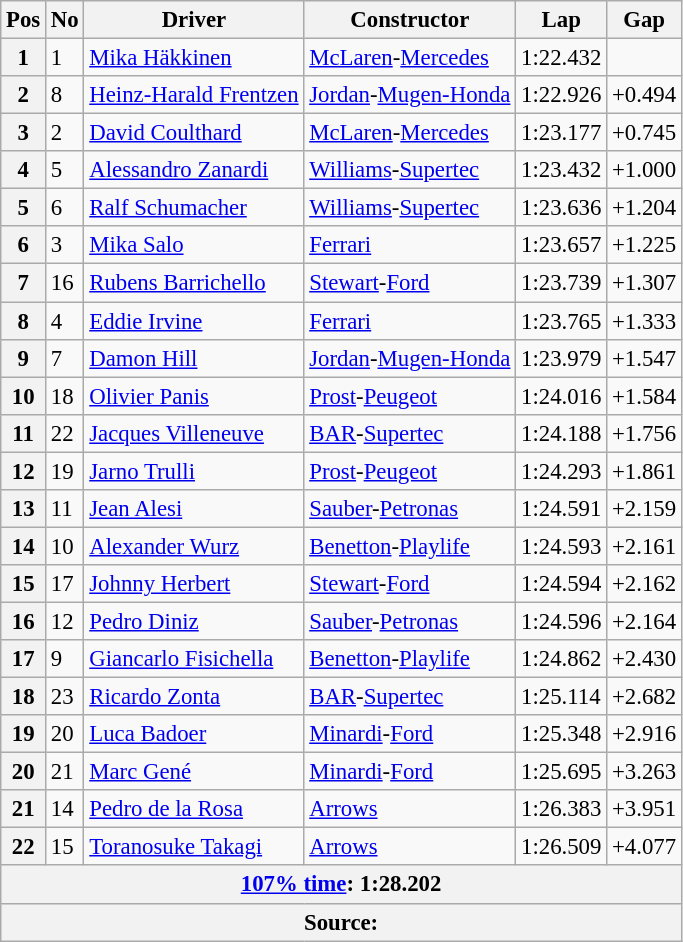<table class="wikitable sortable" style="font-size: 95%;">
<tr>
<th>Pos</th>
<th>No</th>
<th>Driver</th>
<th>Constructor</th>
<th>Lap</th>
<th>Gap</th>
</tr>
<tr>
<th>1</th>
<td>1</td>
<td> <a href='#'>Mika Häkkinen</a></td>
<td><a href='#'>McLaren</a>-<a href='#'>Mercedes</a></td>
<td>1:22.432</td>
<td></td>
</tr>
<tr>
<th>2</th>
<td>8</td>
<td> <a href='#'>Heinz-Harald Frentzen</a></td>
<td><a href='#'>Jordan</a>-<a href='#'>Mugen-Honda</a></td>
<td>1:22.926</td>
<td>+0.494</td>
</tr>
<tr>
<th>3</th>
<td>2</td>
<td> <a href='#'>David Coulthard</a></td>
<td><a href='#'>McLaren</a>-<a href='#'>Mercedes</a></td>
<td>1:23.177</td>
<td>+0.745</td>
</tr>
<tr>
<th>4</th>
<td>5</td>
<td> <a href='#'>Alessandro Zanardi</a></td>
<td><a href='#'>Williams</a>-<a href='#'>Supertec</a></td>
<td>1:23.432</td>
<td>+1.000</td>
</tr>
<tr>
<th>5</th>
<td>6</td>
<td> <a href='#'>Ralf Schumacher</a></td>
<td><a href='#'>Williams</a>-<a href='#'>Supertec</a></td>
<td>1:23.636</td>
<td>+1.204</td>
</tr>
<tr>
<th>6</th>
<td>3</td>
<td> <a href='#'>Mika Salo</a></td>
<td><a href='#'>Ferrari</a></td>
<td>1:23.657</td>
<td>+1.225</td>
</tr>
<tr>
<th>7</th>
<td>16</td>
<td> <a href='#'>Rubens Barrichello</a></td>
<td><a href='#'>Stewart</a>-<a href='#'>Ford</a></td>
<td>1:23.739</td>
<td>+1.307</td>
</tr>
<tr>
<th>8</th>
<td>4</td>
<td> <a href='#'>Eddie Irvine</a></td>
<td><a href='#'>Ferrari</a></td>
<td>1:23.765</td>
<td>+1.333</td>
</tr>
<tr>
<th>9</th>
<td>7</td>
<td> <a href='#'>Damon Hill</a></td>
<td><a href='#'>Jordan</a>-<a href='#'>Mugen-Honda</a></td>
<td>1:23.979</td>
<td>+1.547</td>
</tr>
<tr>
<th>10</th>
<td>18</td>
<td> <a href='#'>Olivier Panis</a></td>
<td><a href='#'>Prost</a>-<a href='#'>Peugeot</a></td>
<td>1:24.016</td>
<td>+1.584</td>
</tr>
<tr>
<th>11</th>
<td>22</td>
<td> <a href='#'>Jacques Villeneuve</a></td>
<td><a href='#'>BAR</a>-<a href='#'>Supertec</a></td>
<td>1:24.188</td>
<td>+1.756</td>
</tr>
<tr>
<th>12</th>
<td>19</td>
<td> <a href='#'>Jarno Trulli</a></td>
<td><a href='#'>Prost</a>-<a href='#'>Peugeot</a></td>
<td>1:24.293</td>
<td>+1.861</td>
</tr>
<tr>
<th>13</th>
<td>11</td>
<td> <a href='#'>Jean Alesi</a></td>
<td><a href='#'>Sauber</a>-<a href='#'>Petronas</a></td>
<td>1:24.591</td>
<td>+2.159</td>
</tr>
<tr>
<th>14</th>
<td>10</td>
<td> <a href='#'>Alexander Wurz</a></td>
<td><a href='#'>Benetton</a>-<a href='#'>Playlife</a></td>
<td>1:24.593</td>
<td>+2.161</td>
</tr>
<tr>
<th>15</th>
<td>17</td>
<td> <a href='#'>Johnny Herbert</a></td>
<td><a href='#'>Stewart</a>-<a href='#'>Ford</a></td>
<td>1:24.594</td>
<td>+2.162</td>
</tr>
<tr>
<th>16</th>
<td>12</td>
<td> <a href='#'>Pedro Diniz</a></td>
<td><a href='#'>Sauber</a>-<a href='#'>Petronas</a></td>
<td>1:24.596</td>
<td>+2.164</td>
</tr>
<tr>
<th>17</th>
<td>9</td>
<td> <a href='#'>Giancarlo Fisichella</a></td>
<td><a href='#'>Benetton</a>-<a href='#'>Playlife</a></td>
<td>1:24.862</td>
<td>+2.430</td>
</tr>
<tr>
<th>18</th>
<td>23</td>
<td> <a href='#'>Ricardo Zonta</a></td>
<td><a href='#'>BAR</a>-<a href='#'>Supertec</a></td>
<td>1:25.114</td>
<td>+2.682</td>
</tr>
<tr>
<th>19</th>
<td>20</td>
<td> <a href='#'>Luca Badoer</a></td>
<td><a href='#'>Minardi</a>-<a href='#'>Ford</a></td>
<td>1:25.348</td>
<td>+2.916</td>
</tr>
<tr>
<th>20</th>
<td>21</td>
<td> <a href='#'>Marc Gené</a></td>
<td><a href='#'>Minardi</a>-<a href='#'>Ford</a></td>
<td>1:25.695</td>
<td>+3.263</td>
</tr>
<tr>
<th>21</th>
<td>14</td>
<td> <a href='#'>Pedro de la Rosa</a></td>
<td><a href='#'>Arrows</a></td>
<td>1:26.383</td>
<td>+3.951</td>
</tr>
<tr>
<th>22</th>
<td>15</td>
<td> <a href='#'>Toranosuke Takagi</a></td>
<td><a href='#'>Arrows</a></td>
<td>1:26.509</td>
<td>+4.077</td>
</tr>
<tr>
<th colspan="6"><a href='#'>107% time</a>: 1:28.202</th>
</tr>
<tr>
<th colspan="6">Source:</th>
</tr>
</table>
